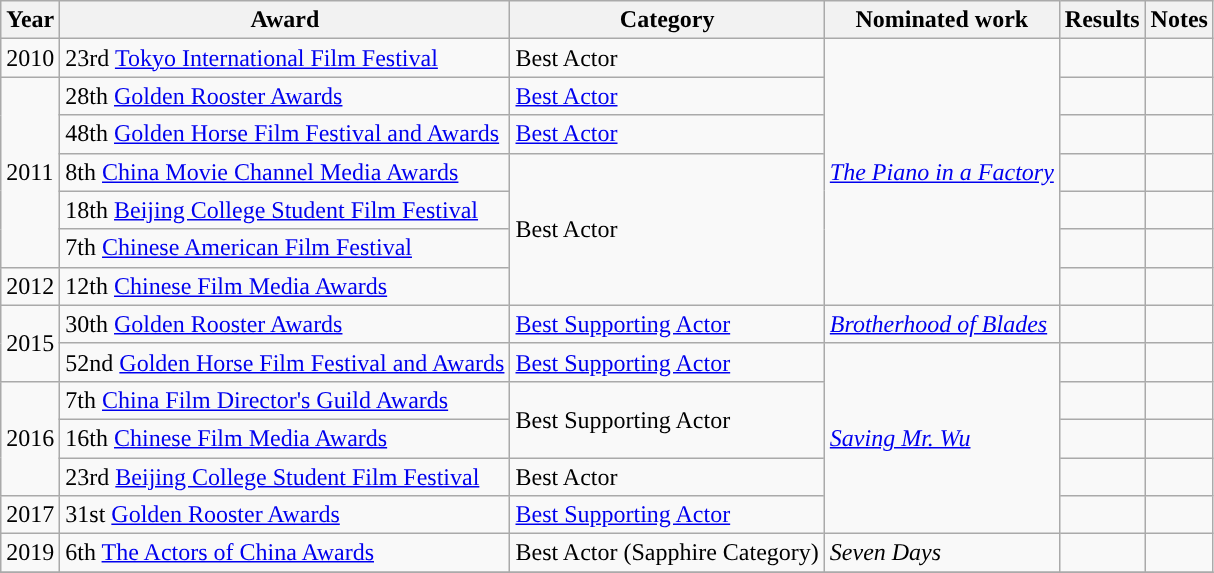<table class="wikitable sortable">
<tr>
<th>Year</th>
<th>Award</th>
<th>Category</th>
<th>Nominated work</th>
<th>Results</th>
<th>Notes</th>
</tr>
<tr>
<td>2010</td>
<td>23rd <a href='#'>Tokyo International Film Festival</a></td>
<td>Best Actor</td>
<td rowspan=7><em><a href='#'>The Piano in a Factory</a></em></td>
<td></td>
<td></td>
</tr>
<tr>
<td rowspan=5>2011</td>
<td>28th <a href='#'>Golden Rooster Awards</a></td>
<td><a href='#'>Best Actor</a></td>
<td></td>
<td></td>
</tr>
<tr>
<td>48th <a href='#'>Golden Horse Film Festival and Awards</a></td>
<td><a href='#'>Best Actor</a></td>
<td></td>
<td></td>
</tr>
<tr>
<td>8th <a href='#'>China Movie Channel Media Awards</a></td>
<td rowspan=4>Best Actor</td>
<td></td>
<td></td>
</tr>
<tr>
<td>18th <a href='#'>Beijing College Student Film Festival</a></td>
<td></td>
<td></td>
</tr>
<tr>
<td>7th <a href='#'>Chinese American Film Festival</a></td>
<td></td>
<td></td>
</tr>
<tr>
<td>2012</td>
<td>12th <a href='#'>Chinese Film Media Awards</a></td>
<td></td>
<td></td>
</tr>
<tr>
<td rowspan=2>2015</td>
<td>30th <a href='#'>Golden Rooster Awards</a></td>
<td><a href='#'>Best Supporting Actor</a></td>
<td><em><a href='#'>Brotherhood of Blades</a></em></td>
<td></td>
<td></td>
</tr>
<tr>
<td>52nd <a href='#'>Golden Horse Film Festival and Awards</a></td>
<td><a href='#'>Best Supporting Actor</a></td>
<td rowspan=5><em><a href='#'>Saving Mr. Wu</a></em></td>
<td></td>
<td></td>
</tr>
<tr>
<td rowspan=3>2016</td>
<td>7th <a href='#'>China Film Director's Guild Awards</a></td>
<td rowspan=2>Best Supporting Actor</td>
<td></td>
<td></td>
</tr>
<tr>
<td>16th <a href='#'>Chinese Film Media Awards</a></td>
<td></td>
<td></td>
</tr>
<tr>
<td>23rd <a href='#'>Beijing College Student Film Festival</a></td>
<td>Best Actor</td>
<td></td>
<td></td>
</tr>
<tr>
<td>2017</td>
<td>31st <a href='#'>Golden Rooster Awards</a></td>
<td><a href='#'>Best Supporting Actor</a></td>
<td></td>
<td></td>
</tr>
<tr>
<td>2019</td>
<td>6th <a href='#'>The Actors of China Awards</a></td>
<td>Best Actor (Sapphire Category)</td>
<td><em>Seven Days</em></td>
<td></td>
<td></td>
</tr>
<tr>
</tr>
</table>
